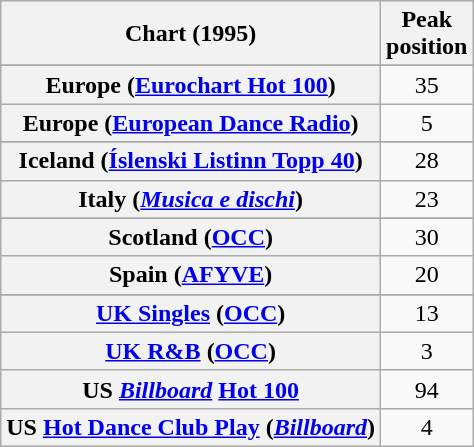<table class="wikitable sortable plainrowheaders">
<tr>
<th>Chart (1995)</th>
<th>Peak<br>position</th>
</tr>
<tr>
</tr>
<tr>
</tr>
<tr>
<th scope="row">Europe (<a href='#'>Eurochart Hot 100</a>)</th>
<td align="center">35</td>
</tr>
<tr>
<th scope="row">Europe (<a href='#'>European Dance Radio</a>)</th>
<td align="center">5</td>
</tr>
<tr>
</tr>
<tr>
</tr>
<tr>
<th scope="row">Iceland (<a href='#'>Íslenski Listinn Topp 40</a>)</th>
<td align="center">28</td>
</tr>
<tr>
<th scope="row">Italy (<em><a href='#'>Musica e dischi</a></em>)</th>
<td align="center">23</td>
</tr>
<tr>
</tr>
<tr>
</tr>
<tr>
</tr>
<tr>
<th scope="row">Scotland (<a href='#'>OCC</a>)</th>
<td align="center">30</td>
</tr>
<tr>
<th scope="row">Spain (<a href='#'>AFYVE</a>)</th>
<td align="center">20</td>
</tr>
<tr>
</tr>
<tr>
</tr>
<tr>
<th scope="row"><a href='#'>UK Singles</a> (<a href='#'>OCC</a>)</th>
<td align="center">13</td>
</tr>
<tr>
<th scope="row"><a href='#'>UK R&B</a> (<a href='#'>OCC</a>)</th>
<td align="center">3</td>
</tr>
<tr>
<th scope="row">US <em><a href='#'>Billboard</a></em> <a href='#'>Hot 100</a></th>
<td align="center">94</td>
</tr>
<tr>
<th scope="row">US <a href='#'>Hot Dance Club Play</a> (<em><a href='#'>Billboard</a></em>)</th>
<td align="center">4</td>
</tr>
</table>
